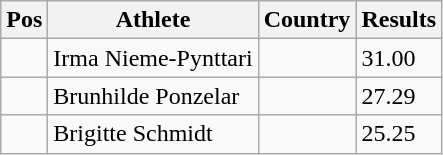<table class="wikitable">
<tr>
<th>Pos</th>
<th>Athlete</th>
<th>Country</th>
<th>Results</th>
</tr>
<tr>
<td align="center"></td>
<td>Irma Nieme-Pynttari</td>
<td></td>
<td>31.00</td>
</tr>
<tr>
<td align="center"></td>
<td>Brunhilde Ponzelar</td>
<td></td>
<td>27.29</td>
</tr>
<tr>
<td align="center"></td>
<td>Brigitte Schmidt</td>
<td></td>
<td>25.25</td>
</tr>
</table>
